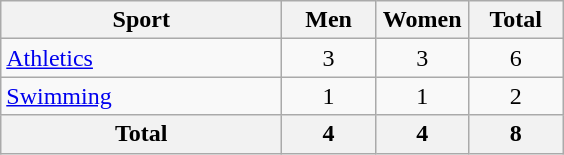<table class="wikitable sortable" style="text-align:center;">
<tr>
<th width=180>Sport</th>
<th width=55>Men</th>
<th width=55>Women</th>
<th width=55>Total</th>
</tr>
<tr>
<td align=left><a href='#'>Athletics</a></td>
<td>3</td>
<td>3</td>
<td>6</td>
</tr>
<tr>
<td align=left><a href='#'>Swimming</a></td>
<td>1</td>
<td>1</td>
<td>2</td>
</tr>
<tr>
<th>Total</th>
<th>4</th>
<th>4</th>
<th>8</th>
</tr>
</table>
